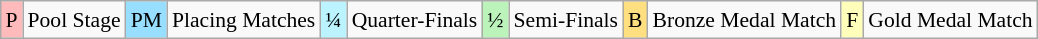<table class="wikitable" style="margin:0.5em auto; font-size:90%; line-height:1.25em;">
<tr>
<td bgcolor="#FFBBBB" align=center>P</td>
<td>Pool Stage</td>
<td bgcolor="#97DEFF" align=center>PM</td>
<td>Placing Matches</td>
<td bgcolor="#BBF3FF" align=center>¼</td>
<td>Quarter-Finals</td>
<td bgcolor="#BBF3BB" align=center>½</td>
<td>Semi-Finals</td>
<td bgcolor="#FFDF80" align=center>B</td>
<td>Bronze Medal Match</td>
<td bgcolor="#FFFFBB" align=center>F</td>
<td>Gold Medal Match</td>
</tr>
</table>
